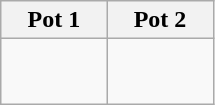<table class="wikitable">
<tr>
<th width=30%>Pot 1</th>
<th width=30%>Pot 2</th>
</tr>
<tr>
<td valign="top"><br><br></td>
<td valign="top"><br><br></td>
</tr>
</table>
